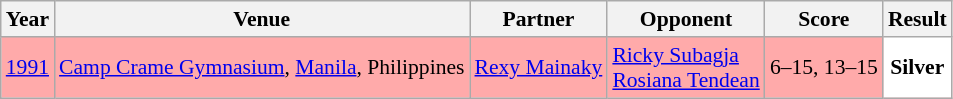<table class="sortable wikitable" style="font-size: 90%;">
<tr>
<th>Year</th>
<th>Venue</th>
<th>Partner</th>
<th>Opponent</th>
<th>Score</th>
<th>Result</th>
</tr>
<tr style="background:#FFAAAA">
<td align="center"><a href='#'>1991</a></td>
<td align="left"><a href='#'>Camp Crame Gymnasium</a>, <a href='#'>Manila</a>, Philippines</td>
<td align="left"> <a href='#'>Rexy Mainaky</a></td>
<td align="left"> <a href='#'>Ricky Subagja</a><br> <a href='#'>Rosiana Tendean</a></td>
<td align="left">6–15, 13–15</td>
<td style="text-align: center; background:white"> <strong>Silver</strong></td>
</tr>
</table>
